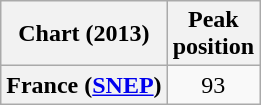<table class="wikitable plainrowheaders sortable" style="text-align:center;" border="1">
<tr>
<th>Chart (2013)</th>
<th>Peak<br>position</th>
</tr>
<tr>
<th scope="row">France (<a href='#'>SNEP</a>)</th>
<td>93</td>
</tr>
</table>
